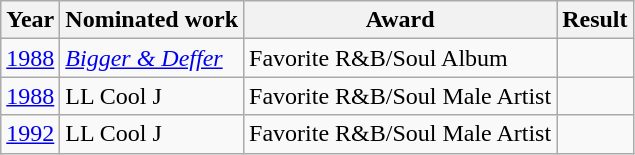<table class="wikitable">
<tr>
<th>Year</th>
<th>Nominated work</th>
<th>Award</th>
<th>Result</th>
</tr>
<tr>
<td align=center><a href='#'>1988</a></td>
<td><em><a href='#'>Bigger & Deffer</a></em></td>
<td>Favorite R&B/Soul Album</td>
<td></td>
</tr>
<tr>
<td align=center><a href='#'>1988</a></td>
<td>LL Cool J</td>
<td>Favorite R&B/Soul Male Artist</td>
<td></td>
</tr>
<tr>
<td align=center><a href='#'>1992</a></td>
<td>LL Cool J</td>
<td>Favorite R&B/Soul Male Artist</td>
<td></td>
</tr>
</table>
